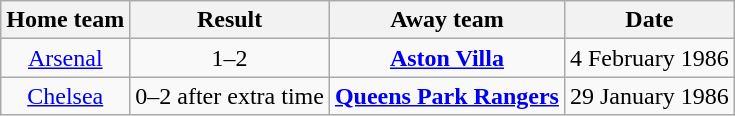<table class="wikitable" style="text-align: center">
<tr>
<th>Home team</th>
<th>Result</th>
<th>Away team</th>
<th>Date</th>
</tr>
<tr>
<td><a href='#'>Arsenal</a></td>
<td>1–2</td>
<td><strong><a href='#'>Aston Villa</a></strong></td>
<td>4 February 1986</td>
</tr>
<tr>
<td><a href='#'>Chelsea</a></td>
<td>0–2 after extra time</td>
<td><strong><a href='#'>Queens Park Rangers</a></strong></td>
<td>29 January 1986</td>
</tr>
</table>
